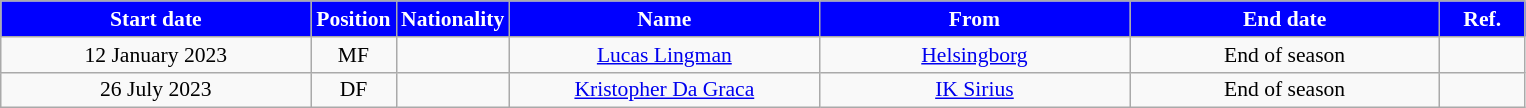<table class="wikitable"  style="text-align:center; font-size:90%; ">
<tr>
<th style="background:#00f; color:white; width:200px;">Start date</th>
<th style="background:#00f; color:white; width:50px;">Position</th>
<th style="background:#00f; color:white; width:50px;">Nationality</th>
<th style="background:#00f; color:white; width:200px;">Name</th>
<th style="background:#00f; color:white; width:200px;">From</th>
<th style="background:#00f; color:white; width:200px;">End date</th>
<th style="background:#00f; color:white; width:50px;">Ref.</th>
</tr>
<tr>
<td>12 January 2023</td>
<td>MF</td>
<td></td>
<td><a href='#'>Lucas Lingman</a></td>
<td><a href='#'>Helsingborg</a></td>
<td>End of season</td>
<td></td>
</tr>
<tr>
<td>26 July 2023</td>
<td>DF</td>
<td></td>
<td><a href='#'>Kristopher Da Graca</a></td>
<td><a href='#'>IK Sirius</a></td>
<td>End of season</td>
<td></td>
</tr>
</table>
